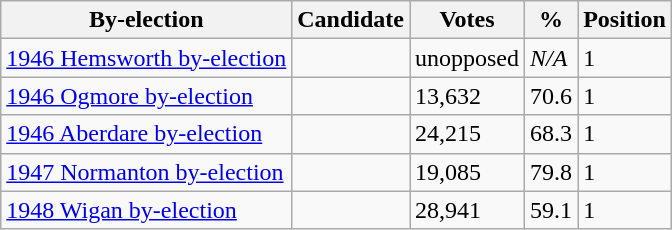<table class="wikitable sortable">
<tr>
<th>By-election</th>
<th>Candidate</th>
<th>Votes</th>
<th>%</th>
<th>Position</th>
</tr>
<tr>
<td><a href='#'>1946 Hemsworth by-election</a></td>
<td></td>
<td>unopposed</td>
<td><em>N/A</em></td>
<td>1</td>
</tr>
<tr>
<td><a href='#'>1946 Ogmore by-election</a></td>
<td></td>
<td>13,632</td>
<td>70.6</td>
<td>1</td>
</tr>
<tr>
<td><a href='#'>1946 Aberdare by-election</a></td>
<td></td>
<td>24,215</td>
<td>68.3</td>
<td>1</td>
</tr>
<tr>
<td><a href='#'>1947 Normanton by-election</a></td>
<td></td>
<td>19,085</td>
<td>79.8</td>
<td>1</td>
</tr>
<tr>
<td><a href='#'>1948 Wigan by-election</a></td>
<td></td>
<td>28,941</td>
<td>59.1</td>
<td>1</td>
</tr>
</table>
